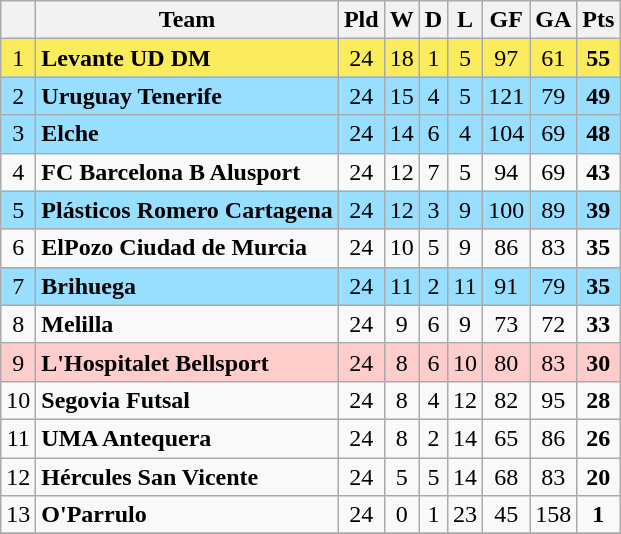<table class="wikitable sortable" style="text-align: center;">
<tr>
<th align=center></th>
<th align=center>Team</th>
<th align=center>Pld</th>
<th align=center>W</th>
<th align=center>D</th>
<th align=center>L</th>
<th align=center>GF</th>
<th align=center>GA</th>
<th align=center>Pts</th>
</tr>
<tr style="background:#FBEC5D;">
<td>1</td>
<td align=left><strong>Levante UD DM      </strong></td>
<td>24</td>
<td>18</td>
<td>1</td>
<td>5</td>
<td>97</td>
<td>61</td>
<td><strong>55</strong></td>
</tr>
<tr style="background:#97DEFF;">
<td>2</td>
<td align=left><strong>Uruguay Tenerife</strong></td>
<td>24</td>
<td>15</td>
<td>4</td>
<td>5</td>
<td>121</td>
<td>79</td>
<td><strong>49</strong></td>
</tr>
<tr style="background:#97DEFF;">
<td>3</td>
<td align=left><strong>Elche       </strong></td>
<td>24</td>
<td>14</td>
<td>6</td>
<td>4</td>
<td>104</td>
<td>69</td>
<td><strong>48</strong></td>
</tr>
<tr>
<td>4</td>
<td align=left><strong>FC Barcelona B Alusport      </strong></td>
<td>24</td>
<td>12</td>
<td>7</td>
<td>5</td>
<td>94</td>
<td>69</td>
<td><strong>43</strong></td>
</tr>
<tr style="background:#97DEFF;">
<td>5</td>
<td align=left><strong>Plásticos Romero Cartagena</strong></td>
<td>24</td>
<td>12</td>
<td>3</td>
<td>9</td>
<td>100</td>
<td>89</td>
<td><strong>39</strong></td>
</tr>
<tr>
<td>6</td>
<td align=left><strong>ElPozo Ciudad de Murcia</strong></td>
<td>24</td>
<td>10</td>
<td>5</td>
<td>9</td>
<td>86</td>
<td>83</td>
<td><strong>35</strong></td>
</tr>
<tr style="background:#97DEFF;">
<td>7</td>
<td align=left><strong>Brihuega                    </strong></td>
<td>24</td>
<td>11</td>
<td>2</td>
<td>11</td>
<td>91</td>
<td>79</td>
<td><strong>35</strong></td>
</tr>
<tr>
<td>8</td>
<td align=left><strong>Melilla                  </strong></td>
<td>24</td>
<td>9</td>
<td>6</td>
<td>9</td>
<td>73</td>
<td>72</td>
<td><strong>33</strong></td>
</tr>
<tr style="background:#FFCCCC;">
<td>9</td>
<td align=left><strong>L'Hospitalet Bellsport</strong></td>
<td>24</td>
<td>8</td>
<td>6</td>
<td>10</td>
<td>80</td>
<td>83</td>
<td><strong>30</strong></td>
</tr>
<tr>
<td>10</td>
<td align=left><strong>Segovia Futsal             </strong></td>
<td>24</td>
<td>8</td>
<td>4</td>
<td>12</td>
<td>82</td>
<td>95</td>
<td><strong>28</strong></td>
</tr>
<tr>
<td>11</td>
<td align=left><strong>UMA Antequera           </strong></td>
<td>24</td>
<td>8</td>
<td>2</td>
<td>14</td>
<td>65</td>
<td>86</td>
<td><strong>26</strong></td>
</tr>
<tr>
<td>12</td>
<td align=left><strong>Hércules San Vicente </strong></td>
<td>24</td>
<td>5</td>
<td>5</td>
<td>14</td>
<td>68</td>
<td>83</td>
<td><strong>20</strong></td>
</tr>
<tr>
<td>13</td>
<td align=left><strong>O'Parrulo	</strong></td>
<td>24</td>
<td>0</td>
<td>1</td>
<td>23</td>
<td>45</td>
<td>158</td>
<td><strong>1</strong></td>
</tr>
<tr>
</tr>
</table>
